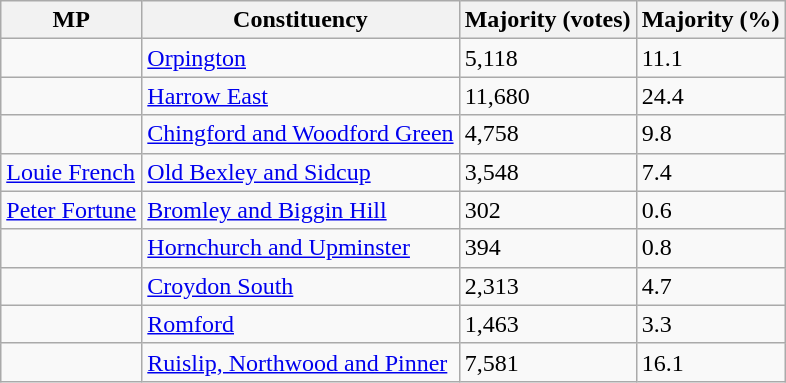<table class="wikitable sortable">
<tr>
<th>MP</th>
<th>Constituency</th>
<th>Majority (votes)</th>
<th>Majority (%)</th>
</tr>
<tr>
<td></td>
<td><a href='#'>Orpington</a></td>
<td>5,118</td>
<td>11.1</td>
</tr>
<tr>
<td></td>
<td><a href='#'>Harrow East</a></td>
<td>11,680</td>
<td>24.4</td>
</tr>
<tr>
<td></td>
<td><a href='#'>Chingford and Woodford Green</a></td>
<td>4,758</td>
<td>9.8</td>
</tr>
<tr>
<td><a href='#'>Louie French</a></td>
<td><a href='#'>Old Bexley and Sidcup</a></td>
<td>3,548</td>
<td>7.4</td>
</tr>
<tr>
<td><a href='#'>Peter Fortune</a></td>
<td><a href='#'>Bromley and Biggin Hill</a></td>
<td>302</td>
<td>0.6</td>
</tr>
<tr>
<td></td>
<td><a href='#'>Hornchurch and Upminster</a></td>
<td>394</td>
<td>0.8</td>
</tr>
<tr>
<td></td>
<td><a href='#'>Croydon South</a></td>
<td>2,313</td>
<td>4.7</td>
</tr>
<tr>
<td></td>
<td><a href='#'>Romford</a></td>
<td>1,463</td>
<td>3.3</td>
</tr>
<tr>
<td></td>
<td><a href='#'>Ruislip, Northwood and Pinner</a></td>
<td>7,581</td>
<td>16.1</td>
</tr>
</table>
